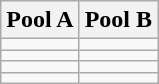<table class="wikitable">
<tr>
<th width=50%>Pool A</th>
<th width=50%>Pool B</th>
</tr>
<tr>
<td></td>
<td></td>
</tr>
<tr>
<td></td>
<td></td>
</tr>
<tr>
<td></td>
<td></td>
</tr>
<tr>
<td></td>
<td></td>
</tr>
</table>
